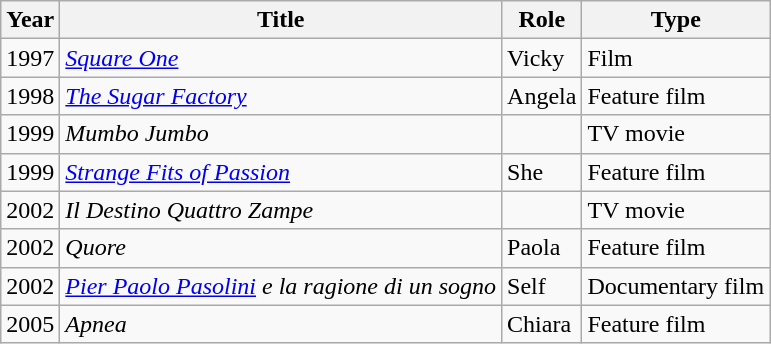<table class="wikitable">
<tr>
<th>Year</th>
<th>Title</th>
<th>Role</th>
<th>Type</th>
</tr>
<tr>
<td>1997</td>
<td><em><a href='#'>Square One</a></em></td>
<td>Vicky</td>
<td>Film</td>
</tr>
<tr>
<td>1998</td>
<td><em><a href='#'>The Sugar Factory</a></em></td>
<td>Angela</td>
<td>Feature film</td>
</tr>
<tr>
<td>1999</td>
<td><em>Mumbo Jumbo</em></td>
<td></td>
<td>TV movie</td>
</tr>
<tr>
<td>1999</td>
<td><em><a href='#'>Strange Fits of Passion</a></em></td>
<td>She</td>
<td>Feature film</td>
</tr>
<tr>
<td>2002</td>
<td><em>Il Destino Quattro Zampe</em></td>
<td></td>
<td>TV movie</td>
</tr>
<tr>
<td>2002</td>
<td><em>Quore</em></td>
<td>Paola</td>
<td>Feature film</td>
</tr>
<tr>
<td>2002</td>
<td><em><a href='#'>Pier Paolo Pasolini</a> e la ragione di un sogno</em></td>
<td>Self</td>
<td>Documentary film</td>
</tr>
<tr>
<td>2005</td>
<td><em>Apnea</em></td>
<td>Chiara</td>
<td>Feature film</td>
</tr>
</table>
